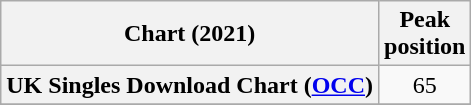<table class="wikitable sortable plainrowheaders" style="text-align:center">
<tr>
<th scope="col">Chart (2021)</th>
<th scope="col">Peak<br>position</th>
</tr>
<tr>
<th scope="row">UK Singles Download Chart (<a href='#'>OCC</a>)</th>
<td>65</td>
</tr>
<tr>
</tr>
</table>
